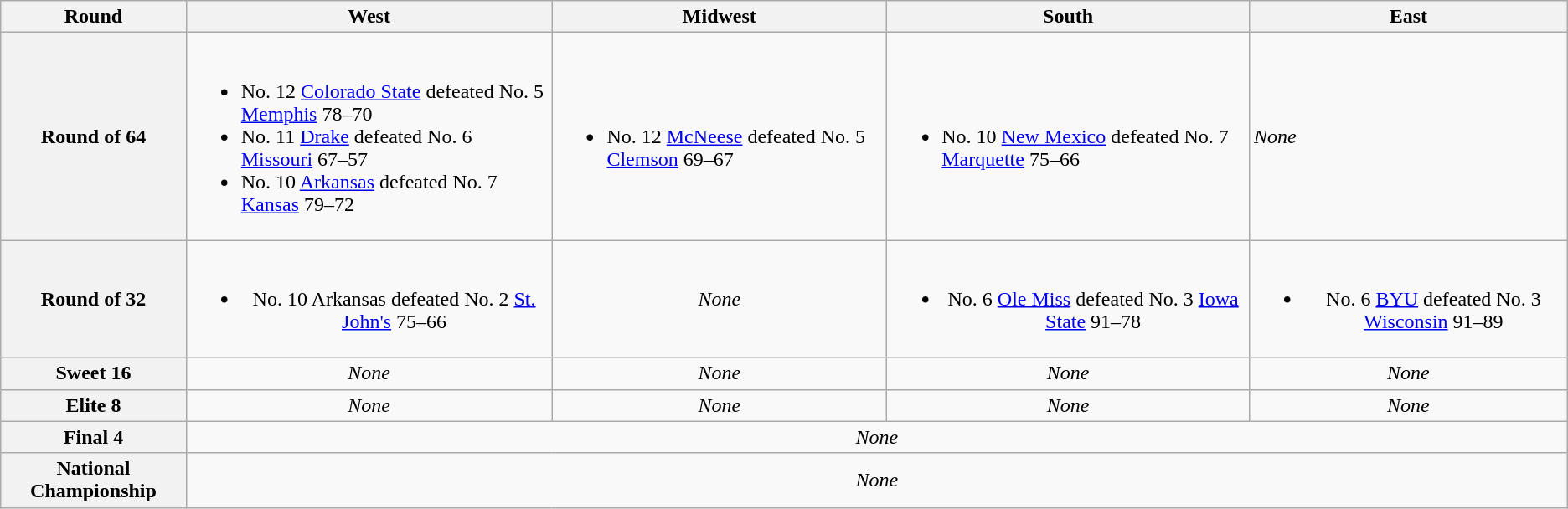<table class="wikitable" style="text-align:left;">
<tr>
<th scope="col">Round</th>
<th scope="col">West</th>
<th scope="col">Midwest</th>
<th scope="col">South</th>
<th scope="col">East</th>
</tr>
<tr>
<th scope="row">Round of 64</th>
<td><br><ul><li>No. 12 <a href='#'>Colorado State</a> defeated No. 5 <a href='#'>Memphis</a> 78–70</li><li>No. 11 <a href='#'>Drake</a> defeated No. 6 <a href='#'>Missouri</a> 67–57</li><li>No. 10 <a href='#'>Arkansas</a> defeated No. 7 <a href='#'>Kansas</a> 79–72</li></ul></td>
<td><br><ul><li>No. 12 <a href='#'>McNeese</a> defeated No. 5 <a href='#'>Clemson</a> 69–67</li></ul></td>
<td><br><ul><li>No. 10 <a href='#'>New Mexico</a> defeated No. 7 <a href='#'>Marquette</a> 75–66</li></ul></td>
<td><em>None</em></td>
</tr>
<tr align=center>
<th scope="row">Round of 32</th>
<td><br><ul><li>No. 10 Arkansas defeated No. 2 <a href='#'>St. John's</a> 75–66</li></ul></td>
<td><em>None</em></td>
<td><br><ul><li>No. 6 <a href='#'>Ole Miss</a> defeated No. 3 <a href='#'>Iowa State</a> 91–78</li></ul></td>
<td><br><ul><li>No. 6 <a href='#'>BYU</a> defeated No. 3 <a href='#'>Wisconsin</a> 91–89</li></ul></td>
</tr>
<tr align=center>
<th scope="row">Sweet 16</th>
<td><em>None</em></td>
<td><em>None</em></td>
<td><em>None</em></td>
<td><em>None</em></td>
</tr>
<tr align=center>
<th scope="row">Elite 8</th>
<td><em>None</em></td>
<td><em>None</em></td>
<td><em>None</em></td>
<td><em>None</em></td>
</tr>
<tr>
<th scope="row">Final 4</th>
<td colspan=4 align=center><em>None</em></td>
</tr>
<tr>
<th scope="row">National Championship</th>
<td colspan=4 align=center><em>None</em></td>
</tr>
</table>
